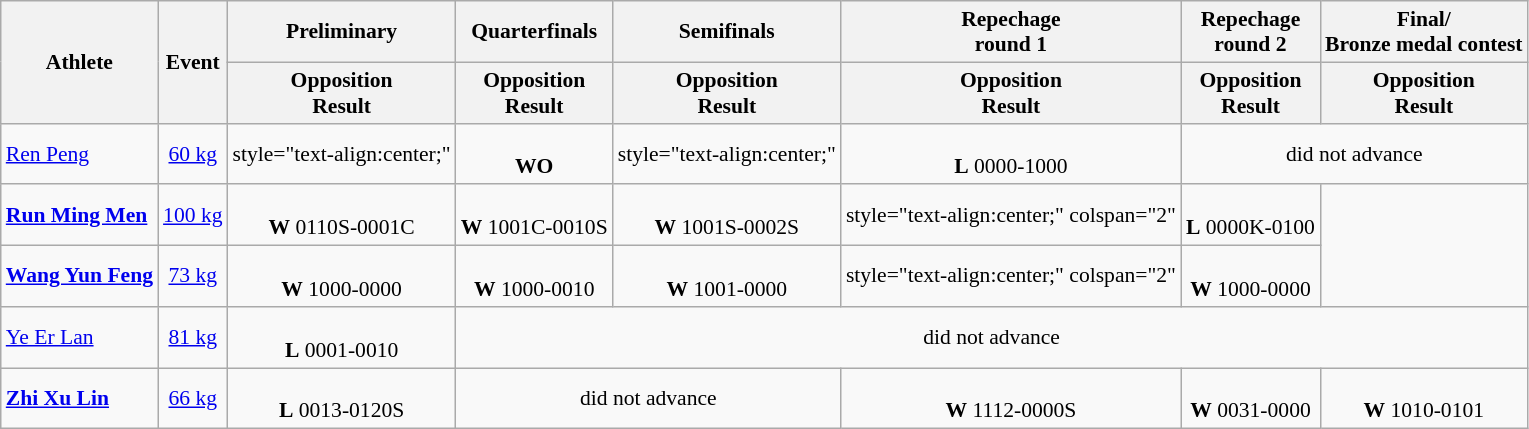<table class=wikitable style="font-size:90%">
<tr>
<th rowspan="2">Athlete</th>
<th rowspan="2">Event</th>
<th>Preliminary</th>
<th>Quarterfinals</th>
<th>Semifinals</th>
<th>Repechage <br>round 1</th>
<th>Repechage <br>round 2</th>
<th>Final/<br>Bronze medal contest</th>
</tr>
<tr>
<th>Opposition<br>Result</th>
<th>Opposition<br>Result</th>
<th>Opposition<br>Result</th>
<th>Opposition<br>Result</th>
<th>Opposition<br>Result</th>
<th>Opposition<br>Result</th>
</tr>
<tr>
<td><a href='#'>Ren Peng</a></td>
<td style="text-align:center;"><a href='#'>60 kg</a></td>
<td>style="text-align:center;" </td>
<td style="text-align:center;"><br> <strong>WO</strong></td>
<td>style="text-align:center;" </td>
<td style="text-align:center;"><br> <strong>L</strong> 0000-1000</td>
<td style="text-align:center;" colspan="4">did not advance</td>
</tr>
<tr>
<td><strong><a href='#'>Run Ming Men</a></strong></td>
<td style="text-align:center;"><a href='#'>100 kg</a></td>
<td style="text-align:center;"><br> <strong>W</strong> 0110S-0001C</td>
<td style="text-align:center;"><br> <strong>W</strong> 1001C-0010S</td>
<td style="text-align:center;"><br> <strong>W</strong> 1001S-0002S</td>
<td>style="text-align:center;" colspan="2" </td>
<td style="text-align:center;"><br> <strong>L</strong> 0000K-0100 </td>
</tr>
<tr>
<td><strong><a href='#'>Wang Yun Feng</a></strong></td>
<td style="text-align:center;"><a href='#'>73 kg</a></td>
<td style="text-align:center;"><br> <strong>W</strong> 1000-0000</td>
<td style="text-align:center;"><br> <strong>W</strong> 1000-0010</td>
<td style="text-align:center;"><br> <strong>W</strong> 1001-0000</td>
<td>style="text-align:center;" colspan="2" </td>
<td style="text-align:center;"><br> <strong>W</strong> 1000-0000</td>
</tr>
<tr>
<td><a href='#'>Ye Er Lan</a></td>
<td style="text-align:center;"><a href='#'>81 kg</a></td>
<td style="text-align:center;"><br> <strong>L</strong> 0001-0010</td>
<td style="text-align:center;" colspan="5">did not advance</td>
</tr>
<tr>
<td><strong><a href='#'>Zhi Xu Lin</a></strong></td>
<td style="text-align:center;"><a href='#'>66 kg</a></td>
<td style="text-align:center;"><br> <strong>L</strong> 0013-0120S</td>
<td style="text-align:center;" colspan="2">did not advance</td>
<td style="text-align:center;"><br> <strong>W</strong> 1112-0000S</td>
<td style="text-align:center;"><br> <strong>W</strong> 0031-0000</td>
<td style="text-align:center;"><br> <strong>W</strong> 1010-0101 </td>
</tr>
</table>
